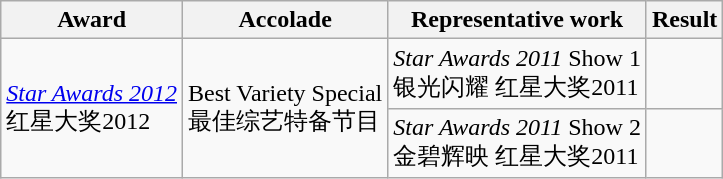<table class="wikitable sortable">
<tr>
<th>Award</th>
<th>Accolade</th>
<th>Representative work</th>
<th class="unsortable">Result</th>
</tr>
<tr>
<td rowspan=2><em><a href='#'>Star Awards 2012</a></em><br>红星大奖2012</td>
<td rowspan=2>Best Variety Special<br>最佳综艺特备节目</td>
<td><em>Star Awards 2011</em> Show 1<br> 银光闪耀 红星大奖2011</td>
<td></td>
</tr>
<tr>
<td><em>Star Awards 2011</em> Show 2<br> 金碧辉映 红星大奖2011</td>
<td></td>
</tr>
</table>
